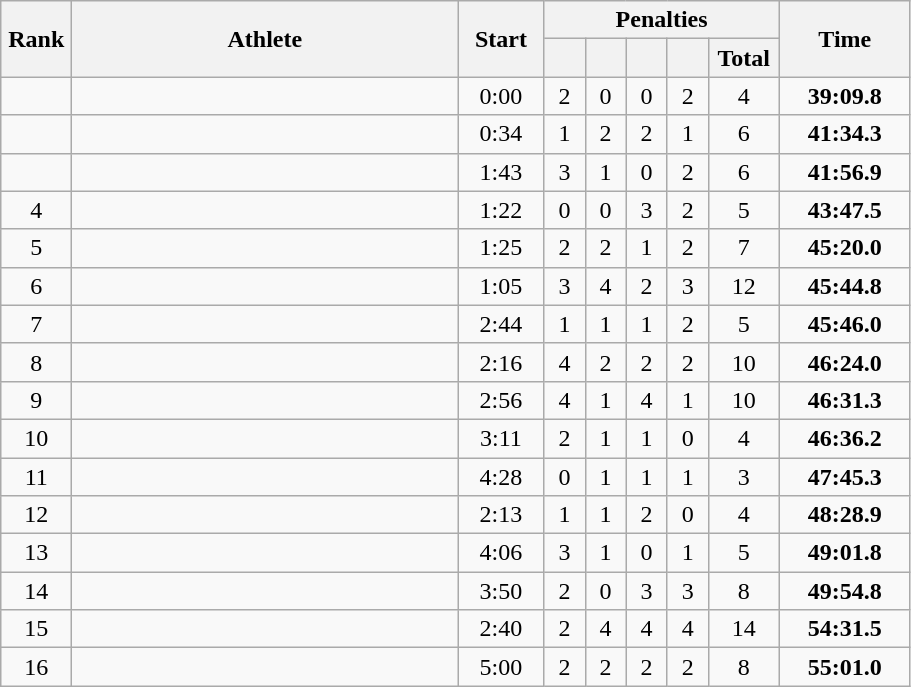<table class=wikitable style="text-align:center">
<tr>
<th rowspan=2 width=40>Rank</th>
<th rowspan=2 width=250>Athlete</th>
<th rowspan=2 width=50>Start</th>
<th colspan=5>Penalties</th>
<th rowspan=2 width=80>Time</th>
</tr>
<tr>
<th width=20></th>
<th width=20></th>
<th width=20></th>
<th width=20></th>
<th width=40>Total</th>
</tr>
<tr>
<td></td>
<td align=left></td>
<td>0:00</td>
<td>2</td>
<td>0</td>
<td>0</td>
<td>2</td>
<td>4</td>
<td><strong>39:09.8</strong></td>
</tr>
<tr>
<td></td>
<td align=left></td>
<td>0:34</td>
<td>1</td>
<td>2</td>
<td>2</td>
<td>1</td>
<td>6</td>
<td><strong>41:34.3</strong></td>
</tr>
<tr>
<td></td>
<td align=left></td>
<td>1:43</td>
<td>3</td>
<td>1</td>
<td>0</td>
<td>2</td>
<td>6</td>
<td><strong>41:56.9</strong></td>
</tr>
<tr>
<td>4</td>
<td align=left></td>
<td>1:22</td>
<td>0</td>
<td>0</td>
<td>3</td>
<td>2</td>
<td>5</td>
<td><strong>43:47.5</strong></td>
</tr>
<tr>
<td>5</td>
<td align=left></td>
<td>1:25</td>
<td>2</td>
<td>2</td>
<td>1</td>
<td>2</td>
<td>7</td>
<td><strong>45:20.0</strong></td>
</tr>
<tr>
<td>6</td>
<td align=left></td>
<td>1:05</td>
<td>3</td>
<td>4</td>
<td>2</td>
<td>3</td>
<td>12</td>
<td><strong>45:44.8</strong></td>
</tr>
<tr>
<td>7</td>
<td align=left></td>
<td>2:44</td>
<td>1</td>
<td>1</td>
<td>1</td>
<td>2</td>
<td>5</td>
<td><strong>45:46.0</strong></td>
</tr>
<tr>
<td>8</td>
<td align=left></td>
<td>2:16</td>
<td>4</td>
<td>2</td>
<td>2</td>
<td>2</td>
<td>10</td>
<td><strong>46:24.0</strong></td>
</tr>
<tr>
<td>9</td>
<td align=left></td>
<td>2:56</td>
<td>4</td>
<td>1</td>
<td>4</td>
<td>1</td>
<td>10</td>
<td><strong>46:31.3</strong></td>
</tr>
<tr>
<td>10</td>
<td align=left></td>
<td>3:11</td>
<td>2</td>
<td>1</td>
<td>1</td>
<td>0</td>
<td>4</td>
<td><strong>46:36.2</strong></td>
</tr>
<tr>
<td>11</td>
<td align=left></td>
<td>4:28</td>
<td>0</td>
<td>1</td>
<td>1</td>
<td>1</td>
<td>3</td>
<td><strong>47:45.3</strong></td>
</tr>
<tr>
<td>12</td>
<td align=left></td>
<td>2:13</td>
<td>1</td>
<td>1</td>
<td>2</td>
<td>0</td>
<td>4</td>
<td><strong>48:28.9</strong></td>
</tr>
<tr>
<td>13</td>
<td align=left></td>
<td>4:06</td>
<td>3</td>
<td>1</td>
<td>0</td>
<td>1</td>
<td>5</td>
<td><strong>49:01.8</strong></td>
</tr>
<tr>
<td>14</td>
<td align=left></td>
<td>3:50</td>
<td>2</td>
<td>0</td>
<td>3</td>
<td>3</td>
<td>8</td>
<td><strong>49:54.8</strong></td>
</tr>
<tr>
<td>15</td>
<td align=left></td>
<td>2:40</td>
<td>2</td>
<td>4</td>
<td>4</td>
<td>4</td>
<td>14</td>
<td><strong>54:31.5</strong></td>
</tr>
<tr>
<td>16</td>
<td align=left></td>
<td>5:00</td>
<td>2</td>
<td>2</td>
<td>2</td>
<td>2</td>
<td>8</td>
<td><strong>55:01.0</strong></td>
</tr>
</table>
